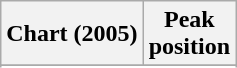<table class="wikitable sortable plainrowheaders" style="text-align:center">
<tr>
<th scope="col">Chart (2005)</th>
<th scope="col">Peak<br>position</th>
</tr>
<tr>
</tr>
<tr>
</tr>
<tr>
</tr>
</table>
